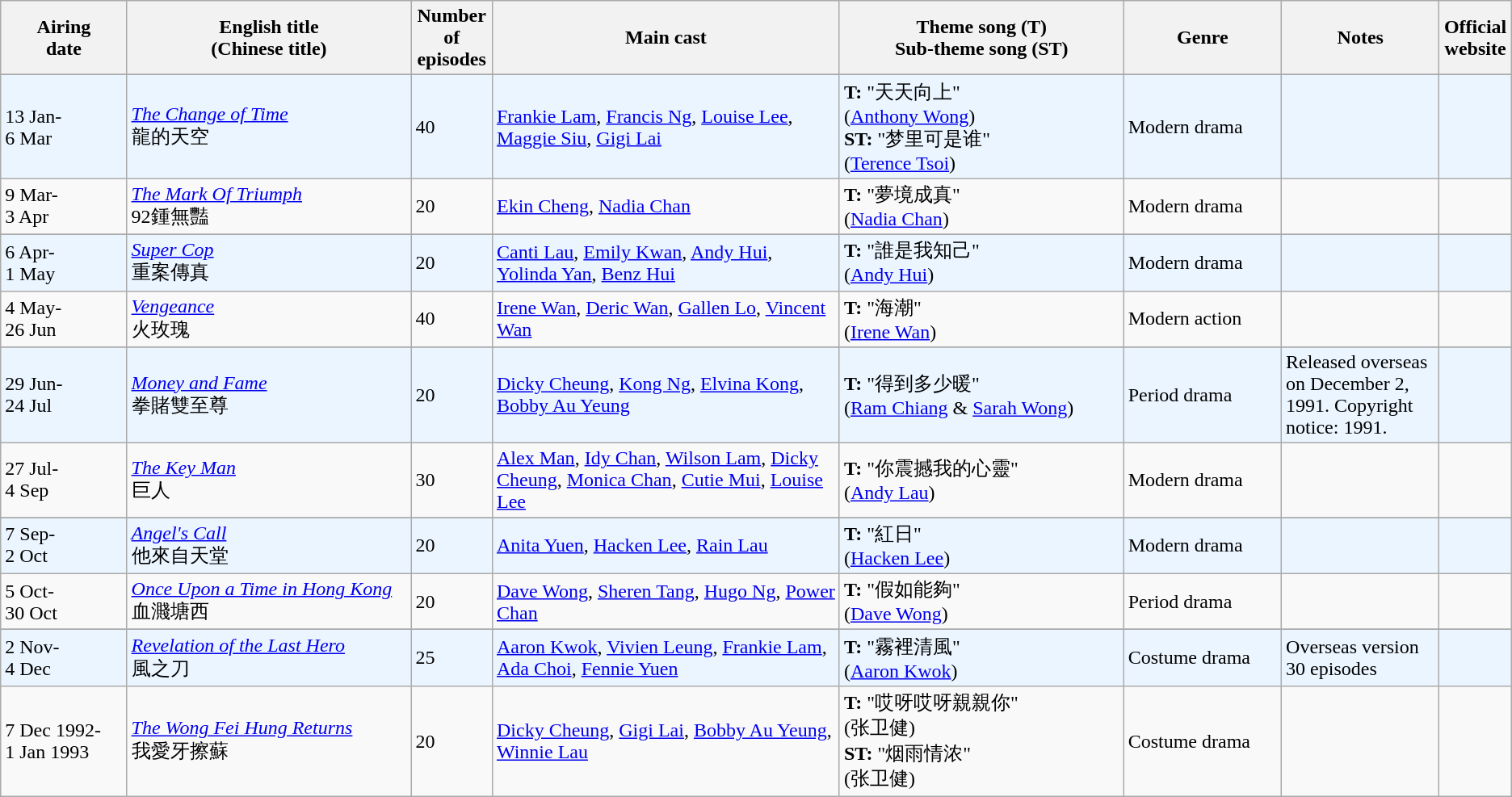<table class="wikitable">
<tr>
<th align=center width=8% bgcolor="silver">Airing<br>date</th>
<th align=center width=18% bgcolor="silver">English title <br> (Chinese title)</th>
<th align=center width=5% bgcolor="silver">Number of episodes</th>
<th align=center width=22% bgcolor="silver">Main cast</th>
<th align=center width=18% bgcolor="silver">Theme song (T) <br>Sub-theme song (ST)</th>
<th align=center width=10% bgcolor="silver">Genre</th>
<th align=center width=10% bgcolor="silver">Notes</th>
<th align=center width=1% bgcolor="silver">Official website</th>
</tr>
<tr>
</tr>
<tr ---- bgcolor="#ebf5ff">
<td>13 Jan- <br> 6 Mar</td>
<td><em><a href='#'>The Change of Time</a></em> <br> 龍的天空</td>
<td>40</td>
<td><a href='#'>Frankie Lam</a>, <a href='#'>Francis Ng</a>, <a href='#'>Louise Lee</a>, <a href='#'>Maggie Siu</a>, <a href='#'>Gigi Lai</a></td>
<td><strong>T:</strong> "天天向上" <br> (<a href='#'>Anthony Wong</a>)<br><strong>ST:</strong> "梦里可是谁" <br> (<a href='#'>Terence Tsoi</a>)</td>
<td>Modern drama</td>
<td></td>
<td></td>
</tr>
<tr>
<td>9 Mar- <br> 3 Apr</td>
<td><em><a href='#'>The Mark Of Triumph</a></em> <br> 92鍾無豔</td>
<td>20</td>
<td><a href='#'>Ekin Cheng</a>, <a href='#'>Nadia Chan</a></td>
<td><strong>T:</strong> "夢境成真" <br> (<a href='#'>Nadia Chan</a>)</td>
<td>Modern drama</td>
<td></td>
<td></td>
</tr>
<tr>
</tr>
<tr ---- bgcolor="#ebf5ff">
<td>6 Apr- <br> 1 May</td>
<td><em><a href='#'>Super Cop</a></em> <br> 重案傳真</td>
<td>20</td>
<td><a href='#'>Canti Lau</a>, <a href='#'>Emily Kwan</a>, <a href='#'>Andy Hui</a>, <a href='#'>Yolinda Yan</a>, <a href='#'>Benz Hui</a></td>
<td><strong>T:</strong> "誰是我知己" <br> (<a href='#'>Andy Hui</a>)</td>
<td>Modern drama</td>
<td></td>
<td></td>
</tr>
<tr>
<td>4 May- <br> 26 Jun</td>
<td><em><a href='#'>Vengeance</a></em> <br> 火玫瑰</td>
<td>40</td>
<td><a href='#'>Irene Wan</a>, <a href='#'>Deric Wan</a>, <a href='#'>Gallen Lo</a>, <a href='#'>Vincent Wan</a></td>
<td><strong>T:</strong> "海潮" <br> (<a href='#'>Irene Wan</a>)</td>
<td>Modern action</td>
<td></td>
<td></td>
</tr>
<tr>
</tr>
<tr ---- bgcolor="#ebf5ff">
<td>29 Jun- <br> 24 Jul</td>
<td><em><a href='#'>Money and Fame</a></em> <br> 拳賭雙至尊</td>
<td>20</td>
<td><a href='#'>Dicky Cheung</a>, <a href='#'>Kong Ng</a>, <a href='#'>Elvina Kong</a>, <a href='#'>Bobby Au Yeung</a></td>
<td><strong>T:</strong> "得到多少暖" <br> (<a href='#'>Ram Chiang</a> & <a href='#'>Sarah Wong</a>)</td>
<td>Period drama</td>
<td>Released overseas on December 2, 1991. Copyright notice: 1991.</td>
<td></td>
</tr>
<tr>
<td>27 Jul- <br> 4 Sep</td>
<td><em><a href='#'>The Key Man</a></em> <br> 巨人</td>
<td>30</td>
<td><a href='#'>Alex Man</a>, <a href='#'>Idy Chan</a>, <a href='#'>Wilson Lam</a>, <a href='#'>Dicky Cheung</a>, <a href='#'>Monica Chan</a>, <a href='#'>Cutie Mui</a>, <a href='#'>Louise Lee</a></td>
<td><strong>T:</strong> "你震撼我的心靈" <br> (<a href='#'>Andy Lau</a>)</td>
<td>Modern drama</td>
<td></td>
<td></td>
</tr>
<tr>
</tr>
<tr ---- bgcolor="#ebf5ff">
<td>7 Sep- <br> 2 Oct</td>
<td><em><a href='#'>Angel's Call</a></em> <br> 他來自天堂</td>
<td>20</td>
<td><a href='#'>Anita Yuen</a>, <a href='#'>Hacken Lee</a>, <a href='#'>Rain Lau</a></td>
<td><strong>T:</strong> "紅日" <br> (<a href='#'>Hacken Lee</a>)</td>
<td>Modern drama</td>
<td></td>
<td></td>
</tr>
<tr>
<td>5 Oct- <br> 30 Oct</td>
<td><em><a href='#'>Once Upon a Time in Hong Kong</a></em> <br> 血濺塘西</td>
<td>20</td>
<td><a href='#'>Dave Wong</a>, <a href='#'>Sheren Tang</a>, <a href='#'>Hugo Ng</a>, <a href='#'>Power Chan</a></td>
<td><strong>T:</strong> "假如能夠" <br> (<a href='#'>Dave Wong</a>)</td>
<td>Period drama</td>
<td></td>
<td></td>
</tr>
<tr>
</tr>
<tr ---- bgcolor="#ebf5ff">
<td>2 Nov- <br> 4 Dec</td>
<td><em><a href='#'>Revelation of the Last Hero</a></em> <br> 風之刀</td>
<td>25</td>
<td><a href='#'>Aaron Kwok</a>, <a href='#'>Vivien Leung</a>, <a href='#'>Frankie Lam</a>, <a href='#'>Ada Choi</a>, <a href='#'>Fennie Yuen</a></td>
<td><strong>T:</strong> "霧裡清風" <br> (<a href='#'>Aaron Kwok</a>)</td>
<td>Costume drama</td>
<td>Overseas version 30 episodes</td>
<td></td>
</tr>
<tr>
<td>7 Dec 1992- <br> 1 Jan 1993</td>
<td><em><a href='#'>The Wong Fei Hung Returns</a></em> <br> 我愛牙擦蘇</td>
<td>20</td>
<td><a href='#'>Dicky Cheung</a>, <a href='#'>Gigi Lai</a>, <a href='#'>Bobby Au Yeung</a>, <a href='#'>Winnie Lau</a></td>
<td><strong>T:</strong> "哎呀哎呀親親你" <br> (张卫健)<br><strong>ST:</strong> "烟雨情浓" <br> (张卫健)</td>
<td>Costume drama</td>
<td></td>
<td></td>
</tr>
</table>
